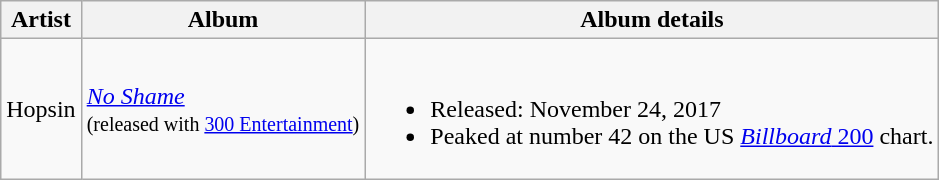<table class="wikitable sortable">
<tr>
<th>Artist</th>
<th>Album</th>
<th class="unsortable">Album details</th>
</tr>
<tr>
<td>Hopsin</td>
<td><em><a href='#'>No Shame</a></em><br><small>(released with <a href='#'>300 Entertainment</a>)</small></td>
<td><br><ul><li>Released: November 24, 2017</li><li>Peaked at number 42 on the US <a href='#'><em>Billboard</em> 200</a> chart.</li></ul></td>
</tr>
</table>
